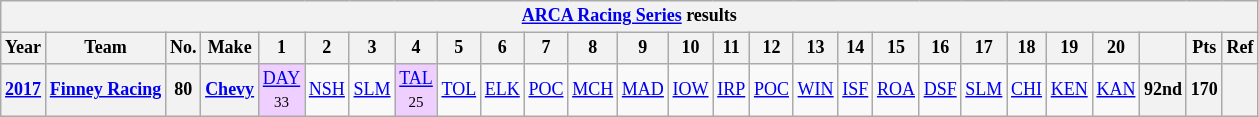<table class="wikitable" style="text-align:center; font-size:75%">
<tr>
<th colspan=45><a href='#'>ARCA Racing Series</a> results</th>
</tr>
<tr>
<th>Year</th>
<th>Team</th>
<th>No.</th>
<th>Make</th>
<th>1</th>
<th>2</th>
<th>3</th>
<th>4</th>
<th>5</th>
<th>6</th>
<th>7</th>
<th>8</th>
<th>9</th>
<th>10</th>
<th>11</th>
<th>12</th>
<th>13</th>
<th>14</th>
<th>15</th>
<th>16</th>
<th>17</th>
<th>18</th>
<th>19</th>
<th>20</th>
<th></th>
<th>Pts</th>
<th>Ref</th>
</tr>
<tr>
<th><a href='#'>2017</a></th>
<th><a href='#'>Finney Racing</a></th>
<th>80</th>
<th><a href='#'>Chevy</a></th>
<td style="background:#EFCFFF;"><a href='#'>DAY</a><br><small>33</small></td>
<td><a href='#'>NSH</a></td>
<td><a href='#'>SLM</a></td>
<td style="background:#EFCFFF;"><a href='#'>TAL</a><br><small>25</small></td>
<td><a href='#'>TOL</a></td>
<td><a href='#'>ELK</a></td>
<td><a href='#'>POC</a></td>
<td><a href='#'>MCH</a></td>
<td><a href='#'>MAD</a></td>
<td><a href='#'>IOW</a></td>
<td><a href='#'>IRP</a></td>
<td><a href='#'>POC</a></td>
<td><a href='#'>WIN</a></td>
<td><a href='#'>ISF</a></td>
<td><a href='#'>ROA</a></td>
<td><a href='#'>DSF</a></td>
<td><a href='#'>SLM</a></td>
<td><a href='#'>CHI</a></td>
<td><a href='#'>KEN</a></td>
<td><a href='#'>KAN</a></td>
<th>92nd</th>
<th>170</th>
<th></th>
</tr>
</table>
